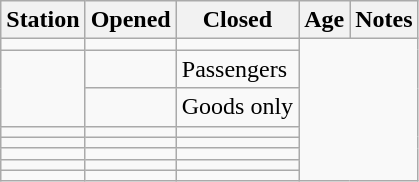<table class="wikitable sortable">
<tr>
<th>Station</th>
<th>Opened</th>
<th>Closed</th>
<th>Age</th>
<th scope=col class=unsortable>Notes</th>
</tr>
<tr>
<td></td>
<td></td>
<td></td>
</tr>
<tr>
<td rowspan="2"></td>
<td></td>
<td>Passengers</td>
</tr>
<tr>
<td></td>
<td>Goods only</td>
</tr>
<tr>
<td></td>
<td></td>
<td></td>
</tr>
<tr>
<td></td>
<td></td>
<td></td>
</tr>
<tr>
<td></td>
<td></td>
<td></td>
</tr>
<tr>
<td></td>
<td></td>
<td></td>
</tr>
<tr>
<td></td>
<td></td>
<td></td>
</tr>
</table>
